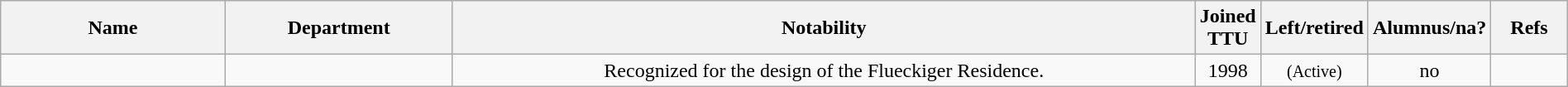<table class="wikitable sortable" style="width:100%">
<tr>
<th width="15%">Name</th>
<th width="15%">Department</th>
<th width="50%">Notability</th>
<th width="*">Joined TTU</th>
<th width="*">Left/retired</th>
<th width="*">Alumnus/na?</th>
<th width="5%" class="unsortable">Refs</th>
</tr>
<tr>
<td></td>
<td></td>
<td align="center">Recognized for the design of the Flueckiger Residence.</td>
<td align="center">1998</td>
<td align="center"><small>(Active)</small></td>
<td align="center">no</td>
<td align="center"></td>
</tr>
</table>
